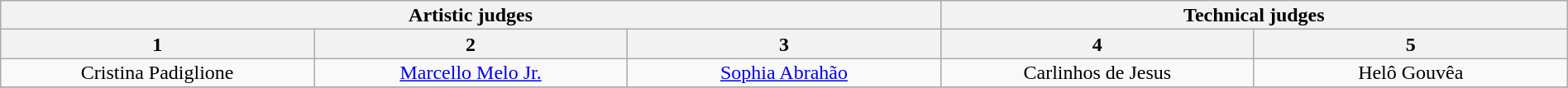<table class="wikitable" style="font-size:100%; line-height:16px; text-align:center" width="100%">
<tr>
<th colspan=3>Artistic judges</th>
<th colspan=2>Technical judges</th>
</tr>
<tr>
<th width="20.0%">1</th>
<th width="20.0%">2</th>
<th width="20.0%">3</th>
<th width="20.0%">4</th>
<th width="20.0%">5</th>
</tr>
<tr>
<td>Cristina Padiglione</td>
<td><a href='#'>Marcello Melo Jr.</a></td>
<td><a href='#'>Sophia Abrahão</a></td>
<td>Carlinhos de Jesus</td>
<td>Helô Gouvêa</td>
</tr>
<tr>
</tr>
</table>
